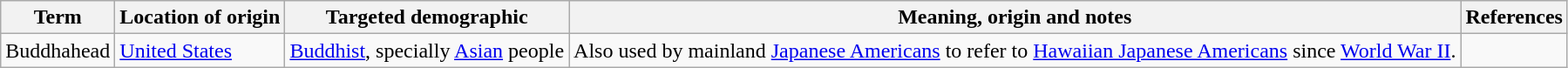<table class="wikitable">
<tr>
<th>Term</th>
<th>Location of origin</th>
<th>Targeted demographic</th>
<th>Meaning, origin and notes</th>
<th>References</th>
</tr>
<tr>
<td>Buddhahead</td>
<td><a href='#'>United States</a></td>
<td><a href='#'>Buddhist</a>, specially <a href='#'>Asian</a> people</td>
<td>Also used by mainland <a href='#'>Japanese Americans</a> to refer to <a href='#'>Hawaiian Japanese Americans</a> since <a href='#'>World War II</a>.</td>
<td></td>
</tr>
</table>
